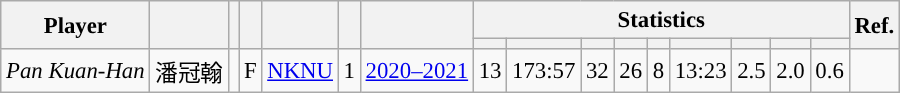<table class="wikitable sortable" style="font-size:95%; text-align:right;">
<tr>
<th rowspan="2">Player</th>
<th rowspan="2"></th>
<th rowspan="2"></th>
<th rowspan="2"></th>
<th rowspan="2"></th>
<th rowspan="2"></th>
<th rowspan="2"></th>
<th colspan="9">Statistics</th>
<th rowspan="2">Ref.</th>
</tr>
<tr>
<th></th>
<th></th>
<th></th>
<th></th>
<th></th>
<th></th>
<th></th>
<th></th>
<th></th>
</tr>
<tr>
<td align="left"><em>Pan Kuan-Han</em></td>
<td align="left">潘冠翰</td>
<td align="center"></td>
<td align="center">F</td>
<td align="left"><a href='#'>NKNU</a></td>
<td align="center">1</td>
<td align="center"><a href='#'>2020–2021</a></td>
<td>13</td>
<td>173:57</td>
<td>32</td>
<td>26</td>
<td>8</td>
<td>13:23</td>
<td>2.5</td>
<td>2.0</td>
<td>0.6</td>
<td align="center"></td>
</tr>
</table>
